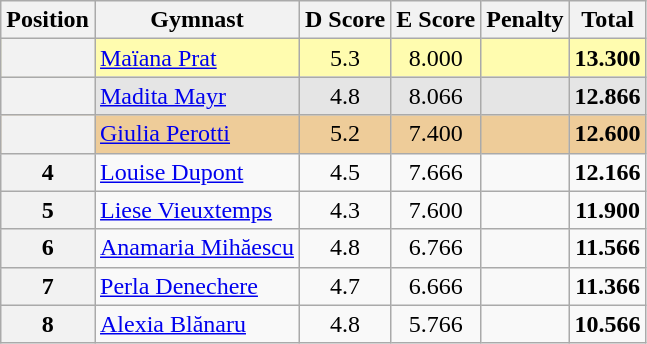<table style="text-align:center;" class="wikitable sortable">
<tr>
<th>Position</th>
<th>Gymnast</th>
<th>D Score</th>
<th>E Score</th>
<th>Penalty</th>
<th>Total</th>
</tr>
<tr style="background:#fffcaf;">
<th scope="row" style="text-align:center"></th>
<td align=left> <a href='#'>Maïana Prat</a></td>
<td>5.3</td>
<td>8.000</td>
<td></td>
<td><strong>13.300</strong></td>
</tr>
<tr style="background:#e5e5e5;">
<th scope="row" style="text-align:center"></th>
<td align=left> <a href='#'>Madita Mayr</a></td>
<td>4.8</td>
<td>8.066</td>
<td></td>
<td><strong>12.866</strong></td>
</tr>
<tr style="background:#ec9;">
<th scope="row" style="text-align:center"></th>
<td align=left> <a href='#'>Giulia Perotti</a></td>
<td>5.2</td>
<td>7.400</td>
<td></td>
<td><strong>12.600</strong></td>
</tr>
<tr>
<th>4</th>
<td align=left> <a href='#'>Louise Dupont</a></td>
<td>4.5</td>
<td>7.666</td>
<td></td>
<td><strong>12.166</strong></td>
</tr>
<tr>
<th>5</th>
<td align=left> <a href='#'>Liese Vieuxtemps</a></td>
<td>4.3</td>
<td>7.600</td>
<td></td>
<td><strong>11.900</strong></td>
</tr>
<tr>
<th>6</th>
<td align=left> <a href='#'>Anamaria Mihăescu</a></td>
<td>4.8</td>
<td>6.766</td>
<td></td>
<td><strong>11.566</strong></td>
</tr>
<tr>
<th>7</th>
<td align=left> <a href='#'>Perla Denechere</a></td>
<td>4.7</td>
<td>6.666</td>
<td></td>
<td><strong>11.366</strong></td>
</tr>
<tr>
<th>8</th>
<td align=left> <a href='#'>Alexia Blănaru</a></td>
<td>4.8</td>
<td>5.766</td>
<td></td>
<td><strong>10.566</strong></td>
</tr>
</table>
